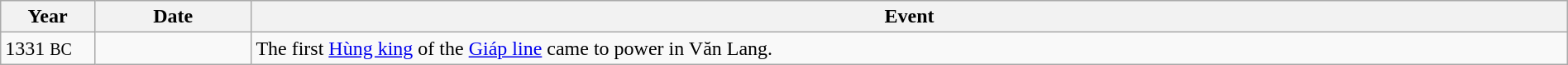<table class="wikitable" width="100%">
<tr>
<th style="width:6%">Year</th>
<th style="width:10%">Date</th>
<th>Event</th>
</tr>
<tr>
<td>1331 <small>BC</small></td>
<td></td>
<td>The first <a href='#'>Hùng king</a> of the <a href='#'>Giáp line</a> came to power in Văn Lang.</td>
</tr>
</table>
